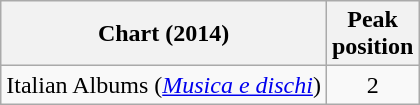<table class="wikitable plainrowheaders">
<tr>
<th scope="col">Chart (2014)</th>
<th scope="col">Peak<br>position</th>
</tr>
<tr>
<td>Italian Albums (<em><a href='#'>Musica e dischi</a></em>)</td>
<td align="center">2</td>
</tr>
</table>
